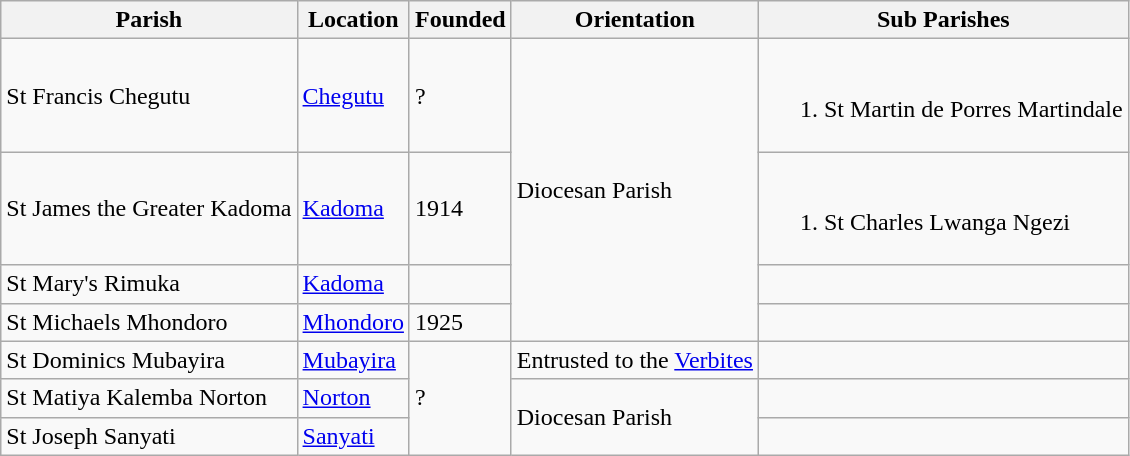<table class="wikitable sortable">
<tr>
<th>Parish</th>
<th>Location</th>
<th>Founded</th>
<th>Orientation</th>
<th>Sub Parishes</th>
</tr>
<tr>
<td>St Francis Chegutu</td>
<td><a href='#'>Chegutu</a></td>
<td>?</td>
<td rowspan="4">Diocesan Parish</td>
<td><br><ol><li>St Martin de Porres Martindale</li></ol></td>
</tr>
<tr>
<td>St James the Greater Kadoma</td>
<td><a href='#'>Kadoma</a></td>
<td>1914</td>
<td><br><ol><li>St Charles Lwanga Ngezi</li></ol></td>
</tr>
<tr>
<td>St Mary's Rimuka</td>
<td><a href='#'>Kadoma</a></td>
<td></td>
<td></td>
</tr>
<tr>
<td>St Michaels Mhondoro</td>
<td><a href='#'>Mhondoro</a></td>
<td>1925</td>
<td></td>
</tr>
<tr>
<td>St Dominics Mubayira</td>
<td><a href='#'>Mubayira</a></td>
<td rowspan="3">?</td>
<td>Entrusted to the <a href='#'>Verbites</a></td>
<td></td>
</tr>
<tr>
<td>St Matiya Kalemba Norton</td>
<td><a href='#'>Norton</a></td>
<td rowspan="2">Diocesan Parish</td>
<td></td>
</tr>
<tr>
<td>St Joseph Sanyati</td>
<td><a href='#'>Sanyati</a></td>
<td></td>
</tr>
</table>
